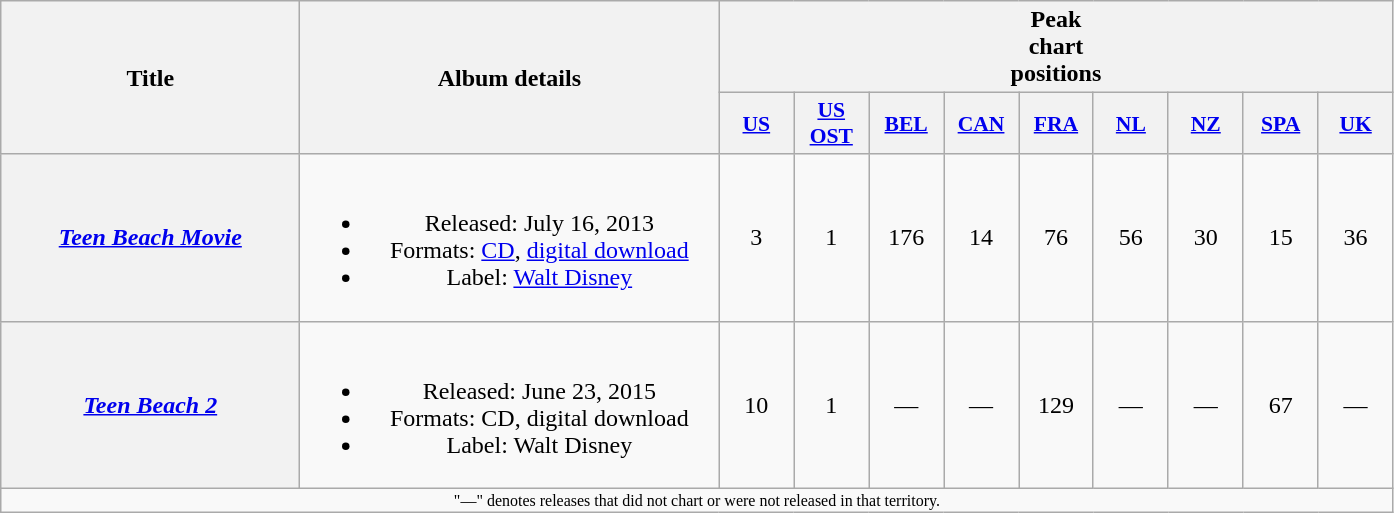<table class="wikitable plainrowheaders" style="text-align:center;">
<tr>
<th scope="col" rowspan="2" style="width:12em;">Title</th>
<th scope="col" rowspan="2" style="width:17em;">Album details</th>
<th scope="col" colspan="9">Peak<br>chart<br>positions</th>
</tr>
<tr>
<th scope="col" style="width:3em;font-size:90%;"><a href='#'>US</a><br></th>
<th scope="col" style="width:3em;font-size:90%;"><a href='#'>US<br>OST</a><br></th>
<th scope="col" style="width:3em;font-size:90%;"><a href='#'>BEL</a><br></th>
<th scope="col" style="width:3em;font-size:90%;"><a href='#'>CAN</a><br></th>
<th scope="col" style="width:3em;font-size:90%;"><a href='#'>FRA</a><br></th>
<th scope="col" style="width:3em;font-size:90%;"><a href='#'>NL</a><br></th>
<th scope="col" style="width:3em;font-size:90%;"><a href='#'>NZ</a><br></th>
<th scope="col" style="width:3em;font-size:90%;"><a href='#'>SPA</a><br></th>
<th scope="col" style="width:3em;font-size:90%;"><a href='#'>UK</a><br></th>
</tr>
<tr>
<th scope="row"><em><a href='#'>Teen Beach Movie</a></em></th>
<td><br><ul><li>Released: July 16, 2013</li><li>Formats: <a href='#'>CD</a>, <a href='#'>digital download</a></li><li>Label: <a href='#'>Walt Disney</a></li></ul></td>
<td>3</td>
<td>1</td>
<td>176</td>
<td>14</td>
<td>76</td>
<td>56</td>
<td>30</td>
<td>15</td>
<td>36</td>
</tr>
<tr>
<th scope="row"><em><a href='#'>Teen Beach 2</a></em></th>
<td><br><ul><li>Released: June 23, 2015</li><li>Formats: CD, digital download</li><li>Label: Walt Disney</li></ul></td>
<td>10</td>
<td>1</td>
<td>—</td>
<td>—</td>
<td>129</td>
<td>—</td>
<td>—</td>
<td>67</td>
<td>—</td>
</tr>
<tr>
<td align="center" colspan="15" style="font-size:8pt">"—" denotes releases that did not chart or were not released in that territory.</td>
</tr>
</table>
